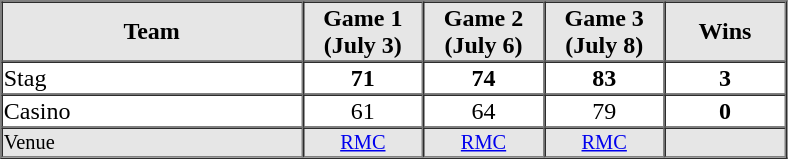<table border=1 cellspacing=0 width=525 align=center>
<tr style="text-align:center; background-color:#e6e6e6;">
<th align=center width=30%>Team</th>
<th width=12%>Game 1 (July 3)</th>
<th width=12%>Game 2 (July 6)</th>
<th width=12%>Game 3 (July 8)</th>
<th width=12%>Wins</th>
</tr>
<tr style="text-align:center;">
<td align=left>Stag</td>
<td><strong>71</strong></td>
<td><strong>74</strong></td>
<td><strong>83</strong></td>
<td><strong>3</strong></td>
</tr>
<tr style="text-align:center;">
<td align=left>Casino</td>
<td>61</td>
<td>64</td>
<td>79</td>
<td><strong>0</strong></td>
</tr>
<tr style="text-align:center; font-size: 85%; background-color:#e6e6e6;">
<td align=left>Venue</td>
<td><a href='#'>RMC</a></td>
<td><a href='#'>RMC</a></td>
<td><a href='#'>RMC</a></td>
<td></td>
</tr>
</table>
